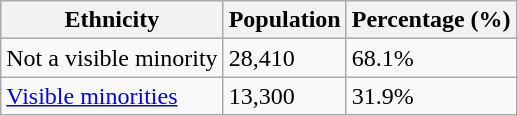<table class="wikitable">
<tr>
<th>Ethnicity</th>
<th>Population</th>
<th>Percentage (%)</th>
</tr>
<tr>
<td>Not a visible minority</td>
<td>28,410</td>
<td>68.1%</td>
</tr>
<tr>
<td><a href='#'>Visible minorities</a></td>
<td>13,300</td>
<td>31.9%</td>
</tr>
</table>
